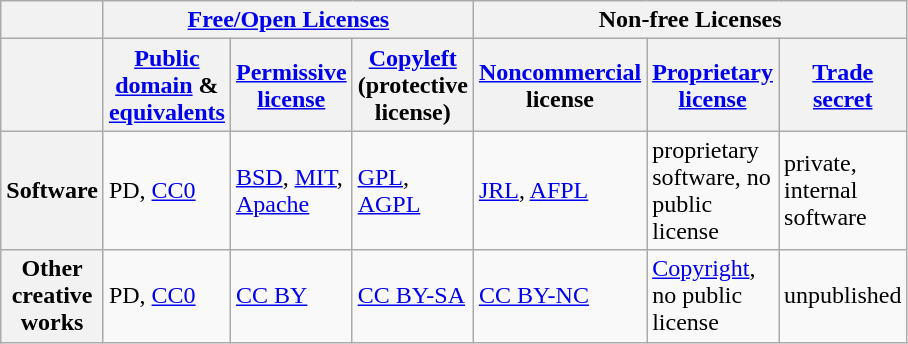<table class="wikitable" align=left style="width: 30%; height: 14em; margin-right: 1em ">
<tr>
<th></th>
<th colspan="3"><a href='#'>Free/Open Licenses</a></th>
<th colspan="3">Non-free Licenses</th>
</tr>
<tr>
<th></th>
<th><a href='#'>Public domain</a>  & <a href='#'>equivalents</a></th>
<th><a href='#'>Permissive license</a></th>
<th><a href='#'>Copyleft</a> (protective license)</th>
<th><a href='#'>Noncommercial</a> license</th>
<th> <a href='#'>Proprietary license</a></th>
<th><a href='#'>Trade secret</a></th>
</tr>
<tr>
<th scope=row>Software</th>
<td>PD, <a href='#'>CC0</a></td>
<td><a href='#'>BSD</a>, <a href='#'>MIT</a>, <a href='#'>Apache</a></td>
<td><a href='#'>GPL</a>, <a href='#'>AGPL</a></td>
<td><a href='#'>JRL</a>, <a href='#'>AFPL</a></td>
<td> proprietary software, no public license</td>
<td>private, internal software</td>
</tr>
<tr>
<th scope=row>Other creative works</th>
<td>PD, <a href='#'>CC0</a></td>
<td><a href='#'>CC BY</a></td>
<td><a href='#'>CC BY-SA</a></td>
<td><a href='#'>CC BY-NC</a></td>
<td> <a href='#'>Copyright</a>, no public license</td>
<td>unpublished</td>
</tr>
</table>
